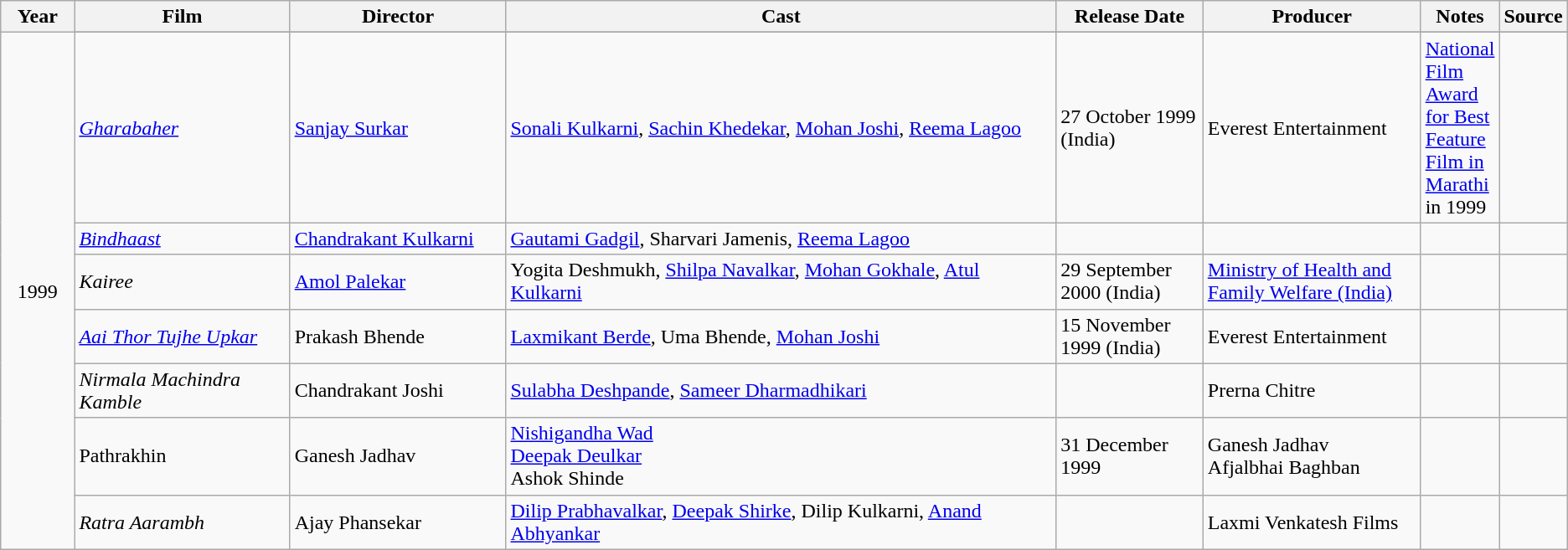<table class ="wikitable sortable collapsible">
<tr>
<th style="width: 05%;">Year</th>
<th style="width: 15%;">Film</th>
<th style="width: 15%;">Director</th>
<th style="width: 40%;" class="unsortable">Cast</th>
<th style="width: 10%;">Release Date</th>
<th style="width: 15%;" class="unsortable">Producer</th>
<th style="width: 15%;" class="unsortable">Notes</th>
<th style="width: 15%;" class="unsortable">Source</th>
</tr>
<tr>
<td rowspan = "8" align="center">1999</td>
</tr>
<tr>
<td><em><a href='#'>Gharabaher</a></em></td>
<td><a href='#'>Sanjay Surkar</a></td>
<td><a href='#'>Sonali Kulkarni</a>, <a href='#'>Sachin Khedekar</a>, <a href='#'>Mohan Joshi</a>, <a href='#'>Reema Lagoo</a></td>
<td>27 October 1999 (India)</td>
<td>Everest Entertainment</td>
<td><a href='#'>National Film Award for Best Feature Film in Marathi</a> in 1999</td>
<td></td>
</tr>
<tr>
<td><em><a href='#'>Bindhaast</a> </em></td>
<td><a href='#'>Chandrakant Kulkarni</a></td>
<td><a href='#'>Gautami Gadgil</a>, Sharvari Jamenis, <a href='#'>Reema Lagoo</a></td>
<td></td>
<td></td>
<td></td>
<td></td>
</tr>
<tr>
<td><em> Kairee </em></td>
<td><a href='#'>Amol Palekar</a></td>
<td>Yogita Deshmukh, <a href='#'>Shilpa Navalkar</a>, <a href='#'>Mohan Gokhale</a>, <a href='#'>Atul Kulkarni</a></td>
<td>29 September 2000 (India)</td>
<td><a href='#'>Ministry of Health and Family Welfare (India)</a></td>
<td></td>
<td></td>
</tr>
<tr>
<td><em><a href='#'>Aai Thor Tujhe Upkar</a> </em></td>
<td>Prakash Bhende</td>
<td><a href='#'>Laxmikant Berde</a>, Uma Bhende, <a href='#'>Mohan Joshi</a></td>
<td>15 November 1999 (India)</td>
<td>Everest Entertainment</td>
<td></td>
<td></td>
</tr>
<tr>
<td><em>Nirmala Machindra Kamble </em></td>
<td>Chandrakant Joshi</td>
<td><a href='#'>Sulabha Deshpande</a>, <a href='#'>Sameer Dharmadhikari</a></td>
<td></td>
<td>Prerna Chitre</td>
<td></td>
<td></td>
</tr>
<tr>
<td>Pathrakhin</td>
<td>Ganesh Jadhav</td>
<td><a href='#'>Nishigandha Wad</a><br><a href='#'>Deepak Deulkar</a><br>Ashok Shinde</td>
<td>31 December 1999</td>
<td>Ganesh Jadhav<br>Afjalbhai Baghban</td>
<td></td>
<td></td>
</tr>
<tr>
<td><em>Ratra Aarambh </em></td>
<td>Ajay Phansekar</td>
<td><a href='#'>Dilip Prabhavalkar</a>, <a href='#'>Deepak Shirke</a>, Dilip Kulkarni, <a href='#'>Anand Abhyankar</a></td>
<td></td>
<td>Laxmi Venkatesh Films</td>
<td></td>
<td></td>
</tr>
</table>
